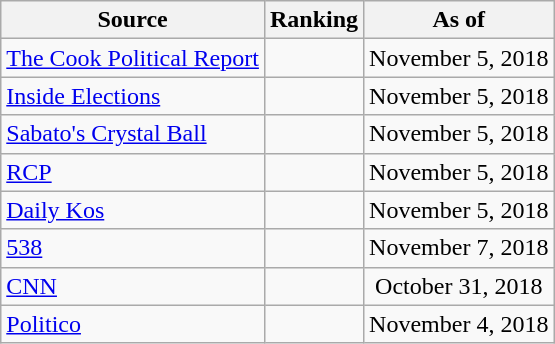<table class="wikitable" style="text-align:center">
<tr>
<th>Source</th>
<th>Ranking</th>
<th>As of</th>
</tr>
<tr>
<td align=left><a href='#'>The Cook Political Report</a></td>
<td></td>
<td>November 5, 2018</td>
</tr>
<tr>
<td align=left><a href='#'>Inside Elections</a></td>
<td></td>
<td>November 5, 2018</td>
</tr>
<tr>
<td align=left><a href='#'>Sabato's Crystal Ball</a></td>
<td></td>
<td>November 5, 2018</td>
</tr>
<tr>
<td align="left"><a href='#'>RCP</a></td>
<td></td>
<td>November 5, 2018</td>
</tr>
<tr>
<td align="left"><a href='#'>Daily Kos</a></td>
<td></td>
<td>November 5, 2018</td>
</tr>
<tr>
<td align="left"><a href='#'>538</a></td>
<td></td>
<td>November 7, 2018</td>
</tr>
<tr>
<td align="left"><a href='#'>CNN</a></td>
<td></td>
<td>October 31, 2018</td>
</tr>
<tr>
<td align="left"><a href='#'>Politico</a></td>
<td></td>
<td>November 4, 2018</td>
</tr>
</table>
